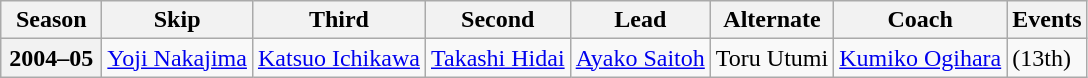<table class="wikitable">
<tr>
<th scope="col" width=60>Season</th>
<th scope="col">Skip</th>
<th scope="col">Third</th>
<th scope="col">Second</th>
<th scope="col">Lead</th>
<th scope="col">Alternate</th>
<th scope="col">Coach</th>
<th scope="col">Events</th>
</tr>
<tr>
<th scope="row">2004–05</th>
<td><a href='#'>Yoji Nakajima</a></td>
<td><a href='#'>Katsuo Ichikawa</a></td>
<td><a href='#'>Takashi Hidai</a></td>
<td><a href='#'>Ayako Saitoh</a></td>
<td>Toru Utumi</td>
<td><a href='#'>Kumiko Ogihara</a></td>
<td> (13th)</td>
</tr>
</table>
